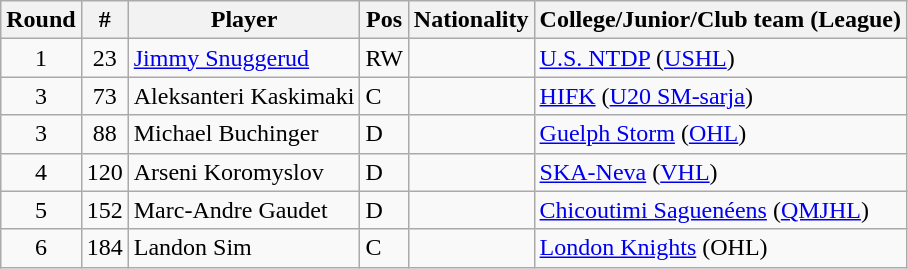<table class="wikitable">
<tr>
<th>Round</th>
<th>#</th>
<th>Player</th>
<th>Pos</th>
<th>Nationality</th>
<th>College/Junior/Club team (League)</th>
</tr>
<tr>
<td style="text-align:center;">1</td>
<td style="text-align:center;">23</td>
<td><a href='#'>Jimmy Snuggerud</a></td>
<td>RW</td>
<td></td>
<td><a href='#'>U.S. NTDP</a> (<a href='#'>USHL</a>)</td>
</tr>
<tr>
<td style="text-align:center;">3</td>
<td style="text-align:center;">73</td>
<td Aleksanteri Kaskimäki>Aleksanteri Kaskimaki</td>
<td>C</td>
<td></td>
<td><a href='#'>HIFK</a> (<a href='#'>U20 SM-sarja</a>)</td>
</tr>
<tr>
<td style="text-align:center;">3</td>
<td style="text-align:center;">88</td>
<td>Michael Buchinger</td>
<td>D</td>
<td></td>
<td><a href='#'>Guelph Storm</a> (<a href='#'>OHL</a>)</td>
</tr>
<tr>
<td style="text-align:center;">4</td>
<td style="text-align:center;">120</td>
<td>Arseni Koromyslov</td>
<td>D</td>
<td></td>
<td><a href='#'>SKA-Neva</a> (<a href='#'>VHL</a>)</td>
</tr>
<tr>
<td style="text-align:center;">5</td>
<td style="text-align:center;">152</td>
<td Marc-André Gaudet>Marc-Andre Gaudet</td>
<td>D</td>
<td></td>
<td><a href='#'>Chicoutimi Saguenéens</a> (<a href='#'>QMJHL</a>)</td>
</tr>
<tr>
<td style="text-align:center;">6</td>
<td style="text-align:center;">184</td>
<td>Landon Sim</td>
<td>C</td>
<td></td>
<td><a href='#'>London Knights</a> (OHL)</td>
</tr>
</table>
